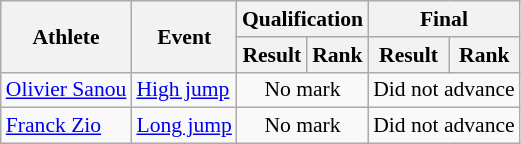<table class=wikitable style=font-size:90%>
<tr>
<th rowspan=2>Athlete</th>
<th rowspan=2>Event</th>
<th colspan=2>Qualification</th>
<th colspan=2>Final</th>
</tr>
<tr>
<th>Result</th>
<th>Rank</th>
<th>Result</th>
<th>Rank</th>
</tr>
<tr>
<td><a href='#'>Olivier Sanou</a></td>
<td><a href='#'>High jump</a></td>
<td align=center colspan=2>No mark</td>
<td align=center colspan=2>Did not advance</td>
</tr>
<tr>
<td><a href='#'>Franck Zio</a></td>
<td><a href='#'>Long jump</a></td>
<td align=center colspan=2>No mark</td>
<td align=center colspan=2>Did not advance</td>
</tr>
</table>
